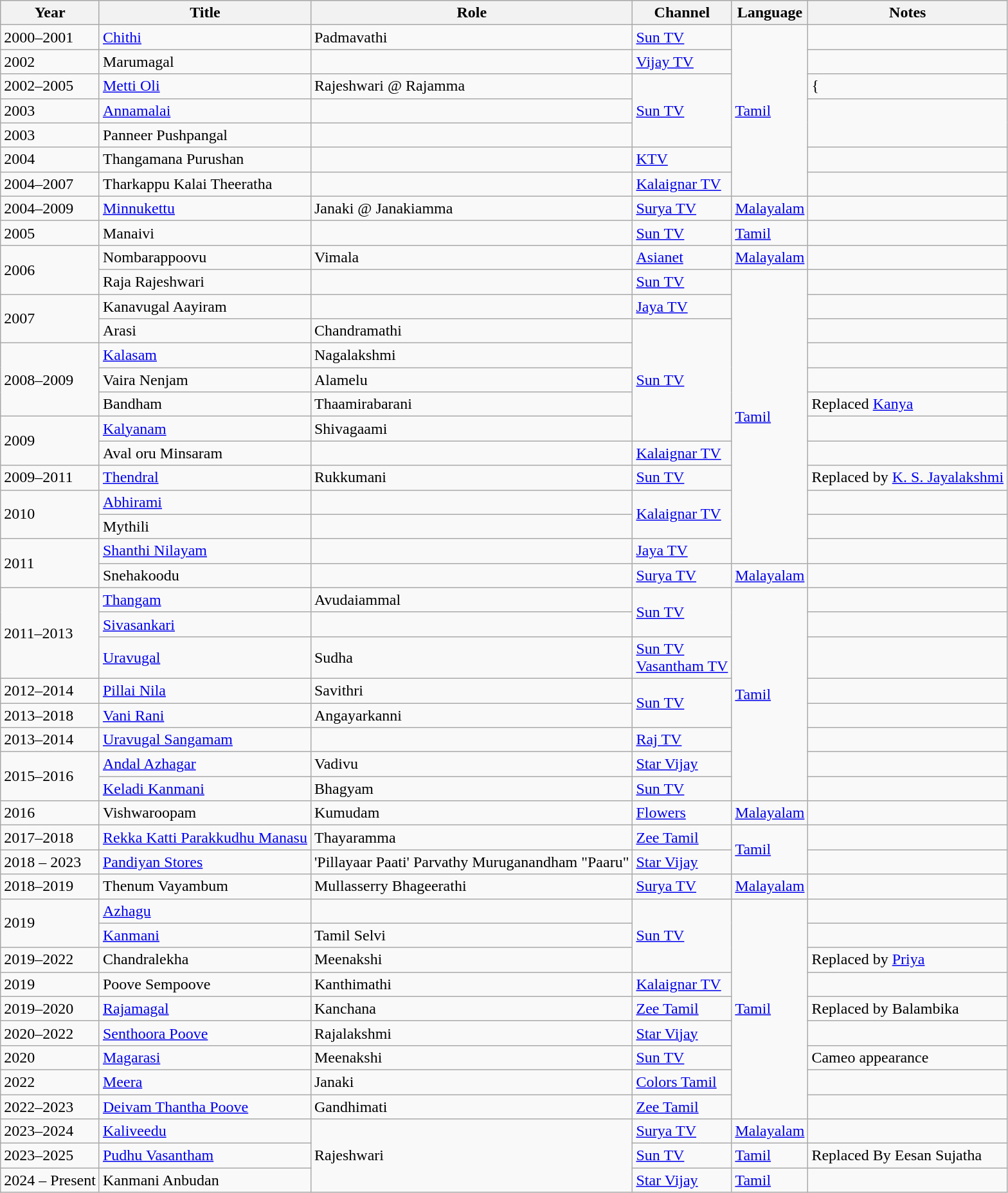<table class="wikitable">
<tr style="background:#ccc; text-align:center;">
<th>Year</th>
<th>Title</th>
<th>Role</th>
<th>Channel</th>
<th>Language</th>
<th>Notes</th>
</tr>
<tr>
<td>2000–2001</td>
<td><a href='#'>Chithi</a></td>
<td>Padmavathi</td>
<td><a href='#'>Sun TV</a></td>
<td rowspan=7><a href='#'>Tamil</a></td>
<td></td>
</tr>
<tr>
<td>2002</td>
<td>Marumagal</td>
<td></td>
<td><a href='#'>Vijay TV</a></td>
<td></td>
</tr>
<tr>
<td>2002–2005</td>
<td><a href='#'>Metti Oli</a></td>
<td>Rajeshwari @ Rajamma</td>
<td rowspan=3><a href='#'>Sun TV</a></td>
<td>{</td>
</tr>
<tr>
<td>2003</td>
<td><a href='#'>Annamalai</a></td>
<td></td>
</tr>
<tr>
<td>2003</td>
<td>Panneer Pushpangal</td>
<td></td>
</tr>
<tr>
<td>2004</td>
<td>Thangamana Purushan</td>
<td></td>
<td><a href='#'>KTV</a></td>
<td></td>
</tr>
<tr>
<td>2004–2007</td>
<td>Tharkappu Kalai Theeratha</td>
<td></td>
<td><a href='#'>Kalaignar TV</a></td>
<td></td>
</tr>
<tr>
<td>2004–2009</td>
<td><a href='#'>Minnukettu</a></td>
<td>Janaki @ Janakiamma</td>
<td><a href='#'>Surya TV</a></td>
<td><a href='#'>Malayalam</a></td>
<td></td>
</tr>
<tr>
<td>2005</td>
<td>Manaivi</td>
<td></td>
<td><a href='#'>Sun TV</a></td>
<td><a href='#'>Tamil</a></td>
<td></td>
</tr>
<tr>
<td rowspan=2>2006</td>
<td>Nombarappoovu</td>
<td>Vimala</td>
<td><a href='#'>Asianet</a></td>
<td><a href='#'>Malayalam</a></td>
<td></td>
</tr>
<tr>
<td>Raja Rajeshwari</td>
<td></td>
<td><a href='#'>Sun TV</a></td>
<td rowspan=12><a href='#'>Tamil</a></td>
<td></td>
</tr>
<tr>
<td rowspan=2>2007</td>
<td>Kanavugal Aayiram</td>
<td></td>
<td><a href='#'>Jaya TV</a></td>
<td></td>
</tr>
<tr>
<td>Arasi</td>
<td>Chandramathi</td>
<td rowspan=5><a href='#'>Sun TV</a></td>
<td></td>
</tr>
<tr>
<td rowspan=3>2008–2009</td>
<td><a href='#'>Kalasam</a></td>
<td>Nagalakshmi</td>
<td></td>
</tr>
<tr>
<td>Vaira Nenjam</td>
<td>Alamelu</td>
<td></td>
</tr>
<tr>
<td>Bandham</td>
<td>Thaamirabarani</td>
<td>Replaced <a href='#'>Kanya</a></td>
</tr>
<tr>
<td rowspan=2>2009</td>
<td><a href='#'>Kalyanam</a></td>
<td>Shivagaami</td>
<td></td>
</tr>
<tr>
<td 2009>Aval oru Minsaram</td>
<td></td>
<td><a href='#'>Kalaignar TV</a></td>
<td></td>
</tr>
<tr>
<td>2009–2011</td>
<td><a href='#'>Thendral</a></td>
<td>Rukkumani</td>
<td><a href='#'>Sun TV</a></td>
<td>Replaced by <a href='#'>K. S. Jayalakshmi</a></td>
</tr>
<tr>
<td rowspan=2>2010</td>
<td><a href='#'>Abhirami</a></td>
<td></td>
<td rowspan=2><a href='#'>Kalaignar TV</a></td>
<td></td>
</tr>
<tr>
<td>Mythili</td>
<td></td>
<td></td>
</tr>
<tr>
<td rowspan=2>2011</td>
<td><a href='#'>Shanthi Nilayam</a></td>
<td></td>
<td><a href='#'>Jaya TV</a></td>
<td></td>
</tr>
<tr>
<td>Snehakoodu</td>
<td></td>
<td><a href='#'>Surya TV</a></td>
<td><a href='#'>Malayalam</a></td>
<td></td>
</tr>
<tr>
<td rowspan=3>2011–2013</td>
<td><a href='#'>Thangam</a></td>
<td>Avudaiammal</td>
<td rowspan=2><a href='#'>Sun TV</a></td>
<td rowspan=8><a href='#'>Tamil</a></td>
<td></td>
</tr>
<tr>
<td><a href='#'>Sivasankari</a></td>
<td></td>
<td></td>
</tr>
<tr>
<td><a href='#'>Uravugal</a></td>
<td>Sudha</td>
<td><a href='#'>Sun TV</a><br><a href='#'>Vasantham TV</a></td>
<td></td>
</tr>
<tr>
<td>2012–2014</td>
<td><a href='#'>Pillai Nila</a></td>
<td>Savithri</td>
<td rowspan=2><a href='#'>Sun TV</a></td>
<td></td>
</tr>
<tr>
<td>2013–2018</td>
<td><a href='#'>Vani Rani</a></td>
<td>Angayarkanni</td>
<td></td>
</tr>
<tr>
<td>2013–2014</td>
<td><a href='#'>Uravugal Sangamam</a></td>
<td></td>
<td><a href='#'>Raj TV</a></td>
<td></td>
</tr>
<tr>
<td Rowspan=2>2015–2016</td>
<td><a href='#'>Andal Azhagar</a></td>
<td>Vadivu</td>
<td><a href='#'>Star Vijay</a></td>
<td></td>
</tr>
<tr>
<td><a href='#'>Keladi Kanmani</a></td>
<td>Bhagyam</td>
<td><a href='#'>Sun TV</a></td>
<td></td>
</tr>
<tr>
<td>2016</td>
<td>Vishwaroopam</td>
<td>Kumudam</td>
<td><a href='#'>Flowers</a></td>
<td><a href='#'>Malayalam</a></td>
<td></td>
</tr>
<tr>
<td>2017–2018</td>
<td><a href='#'>Rekka Katti Parakkudhu Manasu</a></td>
<td>Thayaramma</td>
<td><a href='#'>Zee Tamil</a></td>
<td rowspan=2><a href='#'>Tamil</a></td>
<td></td>
</tr>
<tr>
<td>2018 – 2023</td>
<td><a href='#'>Pandiyan Stores</a></td>
<td>'Pillayaar Paati' Parvathy Muruganandham "Paaru"</td>
<td><a href='#'>Star Vijay</a></td>
<td></td>
</tr>
<tr>
<td>2018–2019</td>
<td>Thenum Vayambum</td>
<td>Mullasserry Bhageerathi</td>
<td><a href='#'>Surya TV</a></td>
<td><a href='#'>Malayalam</a></td>
<td></td>
</tr>
<tr>
<td rowspan=2>2019</td>
<td><a href='#'>Azhagu</a></td>
<td></td>
<td rowspan=3><a href='#'>Sun TV</a></td>
<td rowspan=9><a href='#'>Tamil</a></td>
<td></td>
</tr>
<tr>
<td><a href='#'>Kanmani</a></td>
<td>Tamil Selvi</td>
<td></td>
</tr>
<tr>
<td>2019–2022</td>
<td>Chandralekha</td>
<td>Meenakshi</td>
<td>Replaced by <a href='#'>Priya</a></td>
</tr>
<tr>
<td>2019</td>
<td>Poove Sempoove</td>
<td>Kanthimathi</td>
<td><a href='#'>Kalaignar TV</a></td>
<td></td>
</tr>
<tr>
<td>2019–2020</td>
<td><a href='#'>Rajamagal</a></td>
<td>Kanchana</td>
<td><a href='#'>Zee Tamil</a></td>
<td>Replaced by Balambika</td>
</tr>
<tr>
<td>2020–2022</td>
<td><a href='#'>Senthoora Poove</a></td>
<td>Rajalakshmi</td>
<td><a href='#'>Star Vijay</a></td>
<td></td>
</tr>
<tr>
<td>2020</td>
<td><a href='#'>Magarasi</a></td>
<td>Meenakshi</td>
<td><a href='#'>Sun TV</a></td>
<td>Cameo appearance</td>
</tr>
<tr>
<td>2022</td>
<td><a href='#'>Meera</a></td>
<td>Janaki</td>
<td><a href='#'>Colors Tamil</a></td>
<td></td>
</tr>
<tr>
<td>2022–2023</td>
<td><a href='#'>Deivam Thantha Poove</a></td>
<td>Gandhimati</td>
<td><a href='#'>Zee Tamil</a></td>
<td></td>
</tr>
<tr>
<td>2023–2024</td>
<td><a href='#'>Kaliveedu</a></td>
<td rowspan=3>Rajeshwari</td>
<td><a href='#'>Surya TV</a></td>
<td><a href='#'>Malayalam</a></td>
<td></td>
</tr>
<tr>
<td>2023–2025</td>
<td><a href='#'>Pudhu Vasantham</a></td>
<td><a href='#'>Sun TV</a></td>
<td><a href='#'>Tamil</a></td>
<td>Replaced By Eesan Sujatha</td>
</tr>
<tr>
<td>2024 – Present</td>
<td>Kanmani Anbudan</td>
<td><a href='#'>Star Vijay</a></td>
<td><a href='#'>Tamil</a></td>
<td></td>
</tr>
</table>
